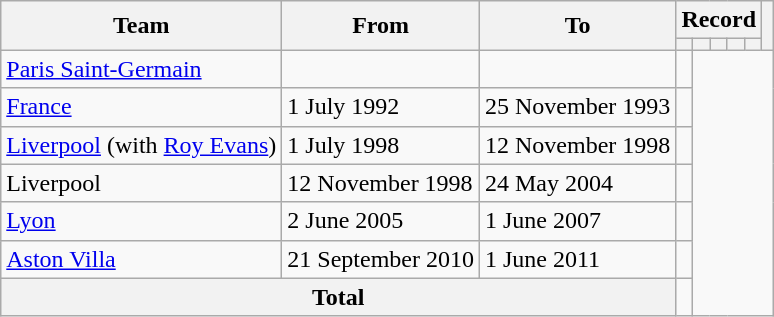<table class=wikitable style="text-align: center">
<tr>
<th rowspan=2>Team</th>
<th rowspan=2>From</th>
<th rowspan=2>To</th>
<th colspan=5>Record</th>
<th rowspan=2></th>
</tr>
<tr>
<th></th>
<th></th>
<th></th>
<th></th>
<th></th>
</tr>
<tr>
<td align=left><a href='#'>Paris Saint-Germain</a></td>
<td align=left></td>
<td align=left><br></td>
<td></td>
</tr>
<tr>
<td align=left><a href='#'>France</a></td>
<td align=left>1 July 1992</td>
<td align=left>25 November 1993<br></td>
<td></td>
</tr>
<tr>
<td align=left><a href='#'>Liverpool</a> (with <a href='#'>Roy Evans</a>)</td>
<td align=left>1 July 1998</td>
<td align=left>12 November 1998<br></td>
<td></td>
</tr>
<tr>
<td align=left>Liverpool</td>
<td align=left>12 November 1998</td>
<td align=left>24 May 2004<br></td>
<td></td>
</tr>
<tr>
<td align=left><a href='#'>Lyon</a></td>
<td align=left>2 June 2005</td>
<td align=left>1 June 2007<br></td>
<td></td>
</tr>
<tr>
<td align=left><a href='#'>Aston Villa</a></td>
<td align=left>21 September 2010</td>
<td align=left>1 June 2011<br></td>
<td></td>
</tr>
<tr>
<th colspan="3">Total<br></th>
<td></td>
</tr>
</table>
